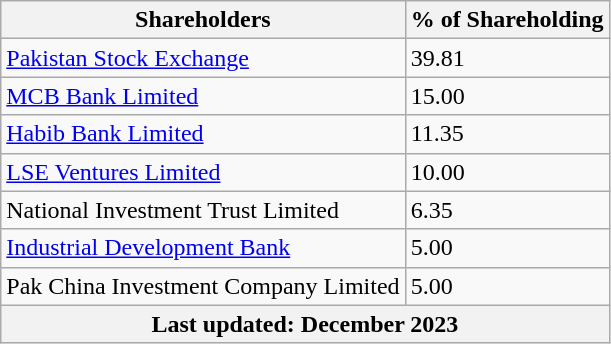<table class="wikitable">
<tr>
<th>Shareholders</th>
<th>% of Shareholding</th>
</tr>
<tr>
<td><a href='#'>Pakistan Stock Exchange</a></td>
<td>39.81</td>
</tr>
<tr>
<td><a href='#'>MCB Bank Limited</a></td>
<td>15.00</td>
</tr>
<tr>
<td><a href='#'>Habib Bank Limited</a></td>
<td>11.35</td>
</tr>
<tr>
<td><a href='#'>LSE Ventures Limited</a></td>
<td>10.00</td>
</tr>
<tr>
<td>National Investment Trust Limited</td>
<td>6.35</td>
</tr>
<tr>
<td><a href='#'>Industrial Development Bank</a></td>
<td>5.00</td>
</tr>
<tr>
<td>Pak China Investment Company Limited</td>
<td>5.00</td>
</tr>
<tr>
<th colspan="2" bgcolor="gray">Last updated: December 2023</th>
</tr>
</table>
